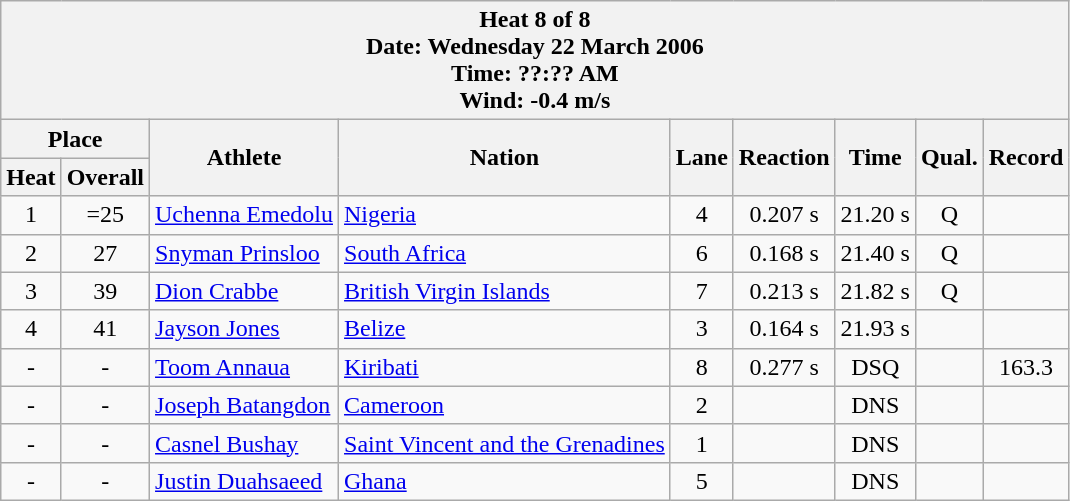<table class="wikitable">
<tr>
<th colspan=9>Heat 8 of 8 <br> Date: Wednesday 22 March 2006 <br> Time: ??:?? AM <br> Wind: -0.4 m/s</th>
</tr>
<tr>
<th colspan=2>Place</th>
<th rowspan=2>Athlete</th>
<th rowspan=2>Nation</th>
<th rowspan=2>Lane</th>
<th rowspan=2>Reaction</th>
<th rowspan=2>Time</th>
<th rowspan=2>Qual.</th>
<th rowspan=2>Record</th>
</tr>
<tr>
<th>Heat</th>
<th>Overall</th>
</tr>
<tr>
<td align="center">1</td>
<td align="center">=25</td>
<td align="left"><a href='#'>Uchenna Emedolu</a></td>
<td align="left"> <a href='#'>Nigeria</a></td>
<td align="center">4</td>
<td align="center">0.207 s</td>
<td align="center">21.20 s</td>
<td align="center">Q</td>
<td align="center"></td>
</tr>
<tr>
<td align="center">2</td>
<td align="center">27</td>
<td align="left"><a href='#'>Snyman Prinsloo</a></td>
<td align="left"> <a href='#'>South Africa</a></td>
<td align="center">6</td>
<td align="center">0.168 s</td>
<td align="center">21.40 s</td>
<td align="center">Q</td>
<td align="center"></td>
</tr>
<tr>
<td align="center">3</td>
<td align="center">39</td>
<td align="left"><a href='#'>Dion Crabbe</a></td>
<td align="left"> <a href='#'>British Virgin Islands</a></td>
<td align="center">7</td>
<td align="center">0.213 s</td>
<td align="center">21.82 s</td>
<td align="center">Q</td>
<td align="center"></td>
</tr>
<tr>
<td align="center">4</td>
<td align="center">41</td>
<td align="left"><a href='#'>Jayson Jones</a></td>
<td align="left"> <a href='#'>Belize</a></td>
<td align="center">3</td>
<td align="center">0.164 s</td>
<td align="center">21.93 s</td>
<td align="center"></td>
<td align="center"></td>
</tr>
<tr>
<td align="center">-</td>
<td align="center">-</td>
<td align="left"><a href='#'>Toom Annaua</a></td>
<td align="left"> <a href='#'>Kiribati</a></td>
<td align="center">8</td>
<td align="center">0.277 s</td>
<td align="center">DSQ</td>
<td align="center"></td>
<td align="center">163.3</td>
</tr>
<tr>
<td align="center">-</td>
<td align="center">-</td>
<td align="left"><a href='#'>Joseph Batangdon</a></td>
<td align="left"> <a href='#'>Cameroon</a></td>
<td align="center">2</td>
<td align="center"></td>
<td align="center">DNS</td>
<td align="center"></td>
<td align="center"></td>
</tr>
<tr>
<td align="center">-</td>
<td align="center">-</td>
<td align="left"><a href='#'>Casnel Bushay</a></td>
<td align="left"> <a href='#'>Saint Vincent and the Grenadines</a></td>
<td align="center">1</td>
<td align="center"></td>
<td align="center">DNS</td>
<td align="center"></td>
<td align="center"></td>
</tr>
<tr>
<td align="center">-</td>
<td align="center">-</td>
<td align="left"><a href='#'>Justin Duahsaeed</a></td>
<td align="left"> <a href='#'>Ghana</a></td>
<td align="center">5</td>
<td align="center"></td>
<td align="center">DNS</td>
<td align="center"></td>
<td align="center"></td>
</tr>
</table>
